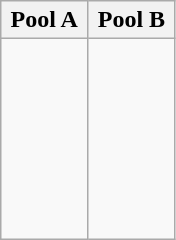<table class="wikitable">
<tr>
<th width=45%>Pool A</th>
<th width=45%>Pool B</th>
</tr>
<tr>
<td><br><br>
<br>
<br>
<br>
<br>
<br></td>
<td><br><br>
<br>
<br>
<br>
<br>
<br></td>
</tr>
</table>
